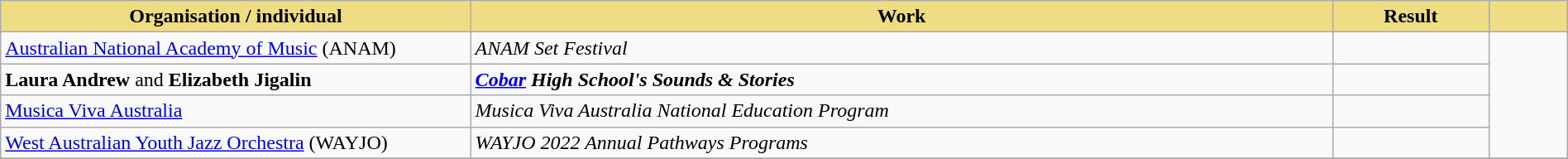<table class="wikitable" width=100%>
<tr>
<th style="width:30%;background:#EEDD82;">Organisation / individual</th>
<th style="width:55%;background:#EEDD82;">Work</th>
<th style="width:10%;background:#EEDD82;">Result</th>
<th style="width:5%;background:#EEDD82;"></th>
</tr>
<tr>
<td><a href='#'>Australian National Academy of Music</a> (ANAM)</td>
<td><em>ANAM Set Festival</em></td>
<td></td>
<td rowspan="4"></td>
</tr>
<tr>
<td><strong>Laura Andrew</strong> and <strong>Elizabeth Jigalin</strong></td>
<td><strong><em><a href='#'>Cobar</a> High School's Sounds & Stories</em></strong></td>
<td></td>
</tr>
<tr>
<td><a href='#'>Musica Viva Australia</a></td>
<td><em>Musica Viva Australia National Education Program</em></td>
<td></td>
</tr>
<tr>
<td><a href='#'>West Australian Youth Jazz Orchestra</a> (WAYJO)</td>
<td><em>WAYJO 2022 Annual Pathways Programs</em></td>
<td></td>
</tr>
<tr>
</tr>
</table>
